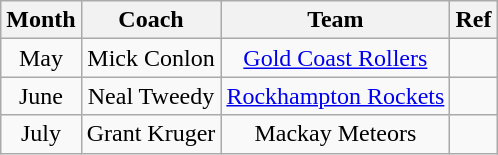<table class="wikitable" style="text-align:center">
<tr>
<th>Month</th>
<th>Coach</th>
<th>Team</th>
<th>Ref</th>
</tr>
<tr>
<td>May</td>
<td>Mick Conlon</td>
<td><a href='#'>Gold Coast Rollers</a></td>
<td></td>
</tr>
<tr>
<td>June</td>
<td>Neal Tweedy</td>
<td><a href='#'>Rockhampton Rockets</a></td>
<td></td>
</tr>
<tr>
<td>July</td>
<td>Grant Kruger</td>
<td>Mackay Meteors</td>
<td></td>
</tr>
</table>
